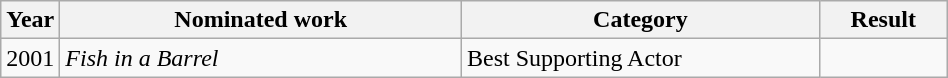<table class="wikitable sortable" width="50%">
<tr>
<th width="1%">Year</th>
<th width="45%">Nominated work</th>
<th width="40%">Category</th>
<th width="14%">Result</th>
</tr>
<tr>
<td>2001</td>
<td><em>Fish in a Barrel</em></td>
<td>Best Supporting Actor</td>
<td></td>
</tr>
</table>
